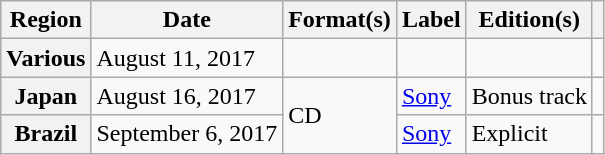<table class="wikitable plainrowheaders">
<tr>
<th scope="col">Region</th>
<th scope="col">Date</th>
<th scope="col">Format(s)</th>
<th scope="col">Label</th>
<th scope="col">Edition(s)</th>
<th scope="col"></th>
</tr>
<tr>
<th scope="row">Various</th>
<td>August 11, 2017</td>
<td></td>
<td></td>
<td></td>
<td style="text-align:center;"></td>
</tr>
<tr>
<th scope="row">Japan</th>
<td>August 16, 2017</td>
<td rowspan="2">CD</td>
<td><a href='#'>Sony</a></td>
<td>Bonus track</td>
<td style="text-align:center;"></td>
</tr>
<tr>
<th scope="row">Brazil</th>
<td>September 6, 2017</td>
<td><a href='#'>Sony</a></td>
<td>Explicit</td>
<td style="text-align:center;"></td>
</tr>
</table>
